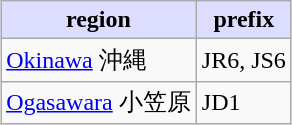<table class=wikitable style="margin: 1em auto 1em auto;">
<tr>
<th style="background:#ddf;">region</th>
<th style="background:#ddf;">prefix</th>
</tr>
<tr>
<td><a href='#'>Okinawa</a> 沖縄</td>
<td>JR6, JS6</td>
</tr>
<tr>
<td><a href='#'>Ogasawara</a> 小笠原</td>
<td>JD1</td>
</tr>
</table>
